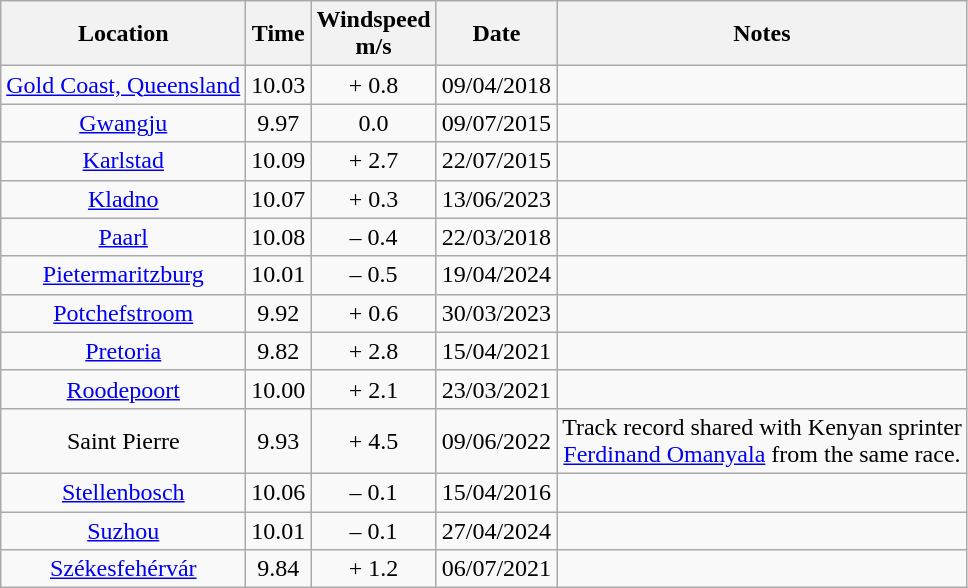<table class="wikitable" style= "text-align: center">
<tr>
<th>Location</th>
<th>Time</th>
<th>Windspeed<br>m/s</th>
<th>Date</th>
<th>Notes</th>
</tr>
<tr>
<td><a href='#'>Gold Coast, Queensland</a></td>
<td>10.03</td>
<td>+ 0.8</td>
<td>09/04/2018</td>
<td></td>
</tr>
<tr>
<td><a href='#'>Gwangju</a></td>
<td>9.97</td>
<td>0.0</td>
<td>09/07/2015</td>
<td></td>
</tr>
<tr>
<td><a href='#'>Karlstad</a></td>
<td>10.09</td>
<td>+ 2.7</td>
<td>22/07/2015</td>
<td></td>
</tr>
<tr>
<td><a href='#'>Kladno</a></td>
<td>10.07</td>
<td>+ 0.3</td>
<td>13/06/2023</td>
<td></td>
</tr>
<tr>
<td><a href='#'>Paarl</a></td>
<td>10.08</td>
<td>– 0.4</td>
<td>22/03/2018</td>
<td></td>
</tr>
<tr>
<td><a href='#'>Pietermaritzburg</a></td>
<td>10.01</td>
<td>– 0.5</td>
<td>19/04/2024</td>
<td></td>
</tr>
<tr>
<td><a href='#'>Potchefstroom</a></td>
<td>9.92</td>
<td>+ 0.6</td>
<td>30/03/2023</td>
<td></td>
</tr>
<tr>
<td><a href='#'>Pretoria</a></td>
<td>9.82</td>
<td>+ 2.8</td>
<td>15/04/2021</td>
<td></td>
</tr>
<tr>
<td><a href='#'>Roodepoort</a></td>
<td>10.00</td>
<td>+ 2.1</td>
<td>23/03/2021</td>
<td></td>
</tr>
<tr>
<td>Saint Pierre</td>
<td>9.93</td>
<td>+ 4.5</td>
<td>09/06/2022</td>
<td>Track record shared with Kenyan sprinter<br><a href='#'>Ferdinand Omanyala</a> from the same race.</td>
</tr>
<tr>
<td><a href='#'>Stellenbosch</a></td>
<td>10.06</td>
<td>– 0.1</td>
<td>15/04/2016</td>
<td></td>
</tr>
<tr>
<td><a href='#'>Suzhou</a></td>
<td>10.01</td>
<td>– 0.1</td>
<td>27/04/2024</td>
<td></td>
</tr>
<tr>
<td><a href='#'>Székesfehérvár</a></td>
<td>9.84</td>
<td>+ 1.2</td>
<td>06/07/2021</td>
<td></td>
</tr>
</table>
